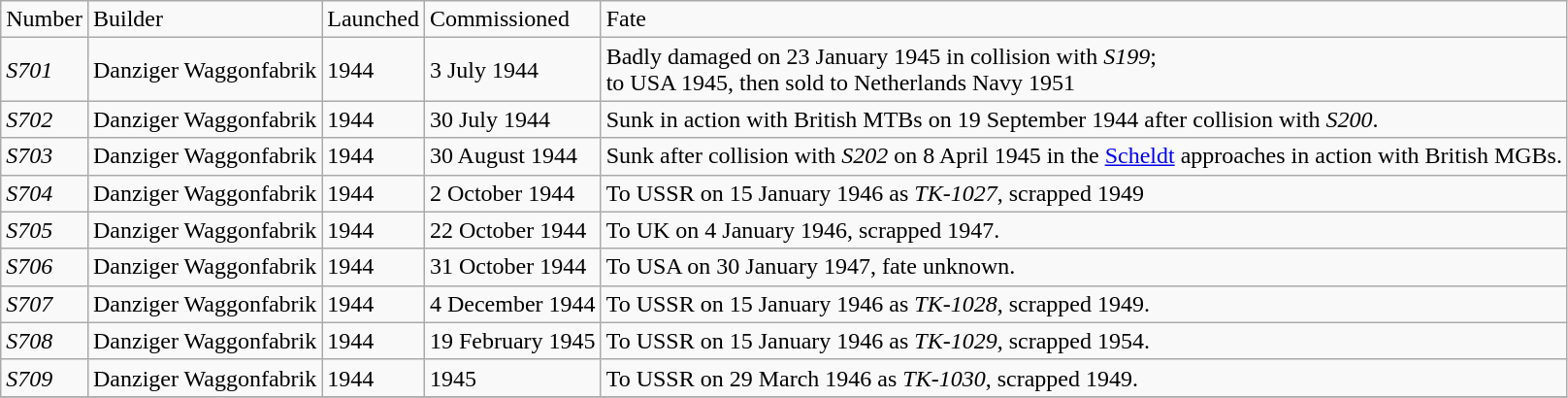<table class="wikitable" style="text-align:left">
<tr>
<td>Number</td>
<td>Builder</td>
<td>Launched</td>
<td>Commissioned</td>
<td>Fate</td>
</tr>
<tr>
<td><em>S701</em></td>
<td>Danziger Waggonfabrik</td>
<td>1944</td>
<td>3 July 1944</td>
<td>Badly damaged on 23 January 1945 in collision with <em>S199</em>; <br>to USA 1945, then sold to Netherlands Navy 1951</td>
</tr>
<tr>
<td><em>S702</em></td>
<td>Danziger Waggonfabrik</td>
<td>1944</td>
<td>30 July 1944</td>
<td>Sunk in action with British MTBs on 19 September 1944 after collision with <em>S200</em>.</td>
</tr>
<tr>
<td><em>S703</em></td>
<td>Danziger Waggonfabrik</td>
<td>1944</td>
<td>30 August 1944</td>
<td>Sunk after collision with <em>S202</em> on 8 April 1945 in the <a href='#'>Scheldt</a> approaches in action with British MGBs.</td>
</tr>
<tr>
<td><em>S704</em></td>
<td>Danziger Waggonfabrik</td>
<td>1944</td>
<td>2 October 1944</td>
<td>To USSR on 15 January 1946 as <em>TK-1027</em>, scrapped 1949</td>
</tr>
<tr>
<td><em>S705</em></td>
<td>Danziger Waggonfabrik</td>
<td>1944</td>
<td>22 October 1944</td>
<td>To UK on 4 January 1946, scrapped 1947.</td>
</tr>
<tr>
<td><em>S706</em></td>
<td>Danziger Waggonfabrik</td>
<td>1944</td>
<td>31 October 1944</td>
<td>To USA on 30 January 1947, fate unknown.</td>
</tr>
<tr>
<td><em>S707</em></td>
<td>Danziger Waggonfabrik</td>
<td>1944</td>
<td>4 December 1944</td>
<td>To USSR on 15 January 1946 as <em>TK-1028</em>, scrapped 1949.</td>
</tr>
<tr>
<td><em>S708</em></td>
<td>Danziger Waggonfabrik</td>
<td>1944</td>
<td>19 February 1945</td>
<td>To USSR on 15 January 1946 as <em>TK-1029</em>, scrapped 1954.</td>
</tr>
<tr>
<td><em>S709</em></td>
<td>Danziger Waggonfabrik</td>
<td>1944</td>
<td>1945</td>
<td>To USSR on 29 March 1946 as <em>TK-1030</em>, scrapped 1949.</td>
</tr>
<tr>
</tr>
</table>
